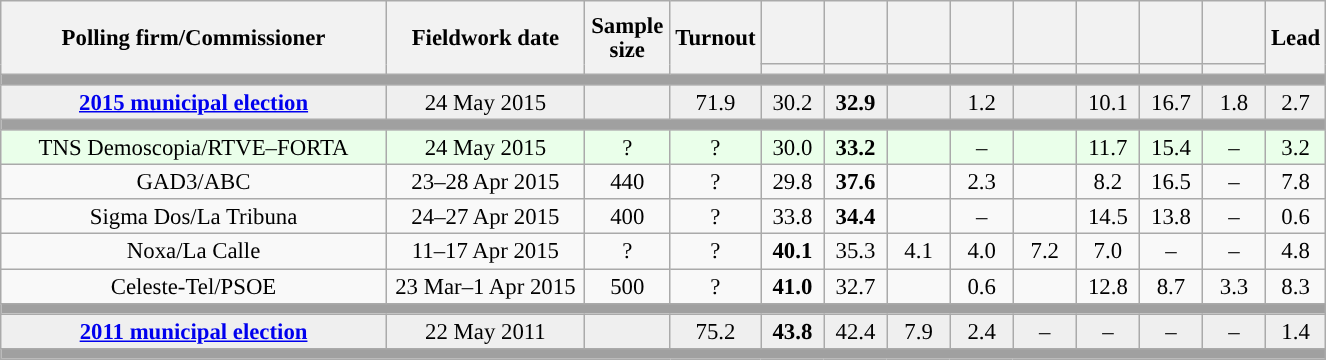<table class="wikitable collapsible collapsed" style="text-align:center; font-size:95%; line-height:16px;">
<tr style="height:42px;">
<th style="width:250px;" rowspan="2">Polling firm/Commissioner</th>
<th style="width:125px;" rowspan="2">Fieldwork date</th>
<th style="width:50px;" rowspan="2">Sample size</th>
<th style="width:45px;" rowspan="2">Turnout</th>
<th style="width:35px;"></th>
<th style="width:35px;"></th>
<th style="width:35px;"></th>
<th style="width:35px;"></th>
<th style="width:35px;"></th>
<th style="width:35px;"></th>
<th style="width:35px;"></th>
<th style="width:35px;"></th>
<th style="width:30px;" rowspan="2">Lead</th>
</tr>
<tr>
<th style="color:inherit;background:"></th>
<th style="color:inherit;background:"></th>
<th style="color:inherit;background:"></th>
<th style="color:inherit;background:"></th>
<th style="color:inherit;background:"></th>
<th style="color:inherit;background:"></th>
<th style="color:inherit;background:"></th>
<th style="color:inherit;background:"></th>
</tr>
<tr>
<td colspan="13" style="background:#A0A0A0"></td>
</tr>
<tr style="background:#EFEFEF;">
<td><strong><a href='#'>2015 municipal election</a></strong></td>
<td>24 May 2015</td>
<td></td>
<td>71.9</td>
<td>30.2<br></td>
<td><strong>32.9</strong><br></td>
<td></td>
<td>1.2<br></td>
<td></td>
<td>10.1<br></td>
<td>16.7<br></td>
<td>1.8<br></td>
<td style="background:">2.7</td>
</tr>
<tr>
<td colspan="13" style="background:#A0A0A0"></td>
</tr>
<tr style="background:#EAFFEA;">
<td>TNS Demoscopia/RTVE–FORTA</td>
<td>24 May 2015</td>
<td>?</td>
<td>?</td>
<td>30.0<br></td>
<td><strong>33.2</strong><br></td>
<td></td>
<td>–</td>
<td></td>
<td>11.7<br></td>
<td>15.4<br></td>
<td>–</td>
<td style="background:">3.2</td>
</tr>
<tr>
<td>GAD3/ABC</td>
<td>23–28 Apr 2015</td>
<td>440</td>
<td>?</td>
<td>29.8<br></td>
<td><strong>37.6</strong><br></td>
<td></td>
<td>2.3<br></td>
<td></td>
<td>8.2<br></td>
<td>16.5<br></td>
<td>–</td>
<td style="background:">7.8</td>
</tr>
<tr>
<td>Sigma Dos/La Tribuna</td>
<td>24–27 Apr 2015</td>
<td>400</td>
<td>?</td>
<td>33.8<br></td>
<td><strong>34.4</strong><br></td>
<td></td>
<td>–</td>
<td></td>
<td>14.5<br></td>
<td>13.8<br></td>
<td>–</td>
<td style="background:">0.6</td>
</tr>
<tr>
<td>Noxa/La Calle</td>
<td>11–17 Apr 2015</td>
<td>?</td>
<td>?</td>
<td><strong>40.1</strong></td>
<td>35.3</td>
<td>4.1</td>
<td>4.0</td>
<td>7.2</td>
<td>7.0</td>
<td>–</td>
<td>–</td>
<td style="background:">4.8</td>
</tr>
<tr>
<td>Celeste-Tel/PSOE</td>
<td>23 Mar–1 Apr 2015</td>
<td>500</td>
<td>?</td>
<td><strong>41.0</strong><br></td>
<td>32.7<br></td>
<td></td>
<td>0.6<br></td>
<td></td>
<td>12.8<br></td>
<td>8.7<br></td>
<td>3.3<br></td>
<td style="background:">8.3</td>
</tr>
<tr>
<td colspan="13" style="background:#A0A0A0"></td>
</tr>
<tr style="background:#EFEFEF;">
<td><strong><a href='#'>2011 municipal election</a></strong></td>
<td>22 May 2011</td>
<td></td>
<td>75.2</td>
<td><strong>43.8</strong><br></td>
<td>42.4<br></td>
<td>7.9<br></td>
<td>2.4<br></td>
<td>–</td>
<td>–</td>
<td>–</td>
<td>–</td>
<td style="background:">1.4</td>
</tr>
<tr>
<td colspan="13" style="background:#A0A0A0"></td>
</tr>
</table>
